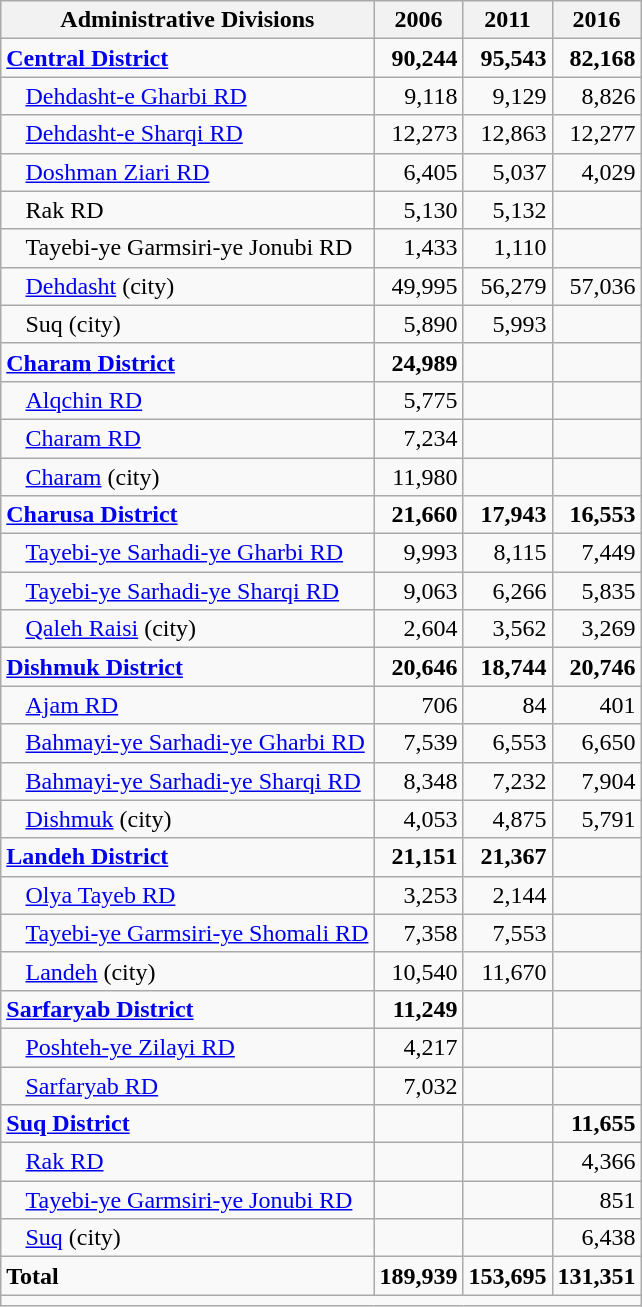<table class="wikitable">
<tr>
<th>Administrative Divisions</th>
<th>2006</th>
<th>2011</th>
<th>2016</th>
</tr>
<tr>
<td><strong><a href='#'>Central District</a></strong></td>
<td style="text-align: right;"><strong>90,244</strong></td>
<td style="text-align: right;"><strong>95,543</strong></td>
<td style="text-align: right;"><strong>82,168</strong></td>
</tr>
<tr>
<td style="padding-left: 1em;"><a href='#'>Dehdasht-e Gharbi RD</a></td>
<td style="text-align: right;">9,118</td>
<td style="text-align: right;">9,129</td>
<td style="text-align: right;">8,826</td>
</tr>
<tr>
<td style="padding-left: 1em;"><a href='#'>Dehdasht-e Sharqi RD</a></td>
<td style="text-align: right;">12,273</td>
<td style="text-align: right;">12,863</td>
<td style="text-align: right;">12,277</td>
</tr>
<tr>
<td style="padding-left: 1em;"><a href='#'>Doshman Ziari RD</a></td>
<td style="text-align: right;">6,405</td>
<td style="text-align: right;">5,037</td>
<td style="text-align: right;">4,029</td>
</tr>
<tr>
<td style="padding-left: 1em;">Rak RD</td>
<td style="text-align: right;">5,130</td>
<td style="text-align: right;">5,132</td>
<td style="text-align: right;"></td>
</tr>
<tr>
<td style="padding-left: 1em;">Tayebi-ye Garmsiri-ye Jonubi RD</td>
<td style="text-align: right;">1,433</td>
<td style="text-align: right;">1,110</td>
<td style="text-align: right;"></td>
</tr>
<tr>
<td style="padding-left: 1em;"><a href='#'>Dehdasht</a> (city)</td>
<td style="text-align: right;">49,995</td>
<td style="text-align: right;">56,279</td>
<td style="text-align: right;">57,036</td>
</tr>
<tr>
<td style="padding-left: 1em;">Suq (city)</td>
<td style="text-align: right;">5,890</td>
<td style="text-align: right;">5,993</td>
<td style="text-align: right;"></td>
</tr>
<tr>
<td><strong><a href='#'>Charam District</a></strong></td>
<td style="text-align: right;"><strong>24,989</strong></td>
<td style="text-align: right;"></td>
<td style="text-align: right;"></td>
</tr>
<tr>
<td style="padding-left: 1em;"><a href='#'>Alqchin RD</a></td>
<td style="text-align: right;">5,775</td>
<td style="text-align: right;"></td>
<td style="text-align: right;"></td>
</tr>
<tr>
<td style="padding-left: 1em;"><a href='#'>Charam RD</a></td>
<td style="text-align: right;">7,234</td>
<td style="text-align: right;"></td>
<td style="text-align: right;"></td>
</tr>
<tr>
<td style="padding-left: 1em;"><a href='#'>Charam</a> (city)</td>
<td style="text-align: right;">11,980</td>
<td style="text-align: right;"></td>
<td style="text-align: right;"></td>
</tr>
<tr>
<td><strong><a href='#'>Charusa District</a></strong></td>
<td style="text-align: right;"><strong>21,660</strong></td>
<td style="text-align: right;"><strong>17,943</strong></td>
<td style="text-align: right;"><strong>16,553</strong></td>
</tr>
<tr>
<td style="padding-left: 1em;"><a href='#'>Tayebi-ye Sarhadi-ye Gharbi RD</a></td>
<td style="text-align: right;">9,993</td>
<td style="text-align: right;">8,115</td>
<td style="text-align: right;">7,449</td>
</tr>
<tr>
<td style="padding-left: 1em;"><a href='#'>Tayebi-ye Sarhadi-ye Sharqi RD</a></td>
<td style="text-align: right;">9,063</td>
<td style="text-align: right;">6,266</td>
<td style="text-align: right;">5,835</td>
</tr>
<tr>
<td style="padding-left: 1em;"><a href='#'>Qaleh Raisi</a> (city)</td>
<td style="text-align: right;">2,604</td>
<td style="text-align: right;">3,562</td>
<td style="text-align: right;">3,269</td>
</tr>
<tr>
<td><strong><a href='#'>Dishmuk District</a></strong></td>
<td style="text-align: right;"><strong>20,646</strong></td>
<td style="text-align: right;"><strong>18,744</strong></td>
<td style="text-align: right;"><strong>20,746</strong></td>
</tr>
<tr>
<td style="padding-left: 1em;"><a href='#'>Ajam RD</a></td>
<td style="text-align: right;">706</td>
<td style="text-align: right;">84</td>
<td style="text-align: right;">401</td>
</tr>
<tr>
<td style="padding-left: 1em;"><a href='#'>Bahmayi-ye Sarhadi-ye Gharbi RD</a></td>
<td style="text-align: right;">7,539</td>
<td style="text-align: right;">6,553</td>
<td style="text-align: right;">6,650</td>
</tr>
<tr>
<td style="padding-left: 1em;"><a href='#'>Bahmayi-ye Sarhadi-ye Sharqi RD</a></td>
<td style="text-align: right;">8,348</td>
<td style="text-align: right;">7,232</td>
<td style="text-align: right;">7,904</td>
</tr>
<tr>
<td style="padding-left: 1em;"><a href='#'>Dishmuk</a> (city)</td>
<td style="text-align: right;">4,053</td>
<td style="text-align: right;">4,875</td>
<td style="text-align: right;">5,791</td>
</tr>
<tr>
<td><strong><a href='#'>Landeh District</a></strong></td>
<td style="text-align: right;"><strong>21,151</strong></td>
<td style="text-align: right;"><strong>21,367</strong></td>
<td style="text-align: right;"></td>
</tr>
<tr>
<td style="padding-left: 1em;"><a href='#'>Olya Tayeb RD</a></td>
<td style="text-align: right;">3,253</td>
<td style="text-align: right;">2,144</td>
<td style="text-align: right;"></td>
</tr>
<tr>
<td style="padding-left: 1em;"><a href='#'>Tayebi-ye Garmsiri-ye Shomali RD</a></td>
<td style="text-align: right;">7,358</td>
<td style="text-align: right;">7,553</td>
<td style="text-align: right;"></td>
</tr>
<tr>
<td style="padding-left: 1em;"><a href='#'>Landeh</a> (city)</td>
<td style="text-align: right;">10,540</td>
<td style="text-align: right;">11,670</td>
<td style="text-align: right;"></td>
</tr>
<tr>
<td><strong><a href='#'>Sarfaryab District</a></strong></td>
<td style="text-align: right;"><strong>11,249</strong></td>
<td style="text-align: right;"></td>
<td style="text-align: right;"></td>
</tr>
<tr>
<td style="padding-left: 1em;"><a href='#'>Poshteh-ye Zilayi RD</a></td>
<td style="text-align: right;">4,217</td>
<td style="text-align: right;"></td>
<td style="text-align: right;"></td>
</tr>
<tr>
<td style="padding-left: 1em;"><a href='#'>Sarfaryab RD</a></td>
<td style="text-align: right;">7,032</td>
<td style="text-align: right;"></td>
<td style="text-align: right;"></td>
</tr>
<tr>
<td><strong><a href='#'>Suq District</a></strong></td>
<td style="text-align: right;"></td>
<td style="text-align: right;"></td>
<td style="text-align: right;"><strong>11,655</strong></td>
</tr>
<tr>
<td style="padding-left: 1em;"><a href='#'>Rak RD</a></td>
<td style="text-align: right;"></td>
<td style="text-align: right;"></td>
<td style="text-align: right;">4,366</td>
</tr>
<tr>
<td style="padding-left: 1em;"><a href='#'>Tayebi-ye Garmsiri-ye Jonubi RD</a></td>
<td style="text-align: right;"></td>
<td style="text-align: right;"></td>
<td style="text-align: right;">851</td>
</tr>
<tr>
<td style="padding-left: 1em;"><a href='#'>Suq</a> (city)</td>
<td style="text-align: right;"></td>
<td style="text-align: right;"></td>
<td style="text-align: right;">6,438</td>
</tr>
<tr>
<td><strong>Total</strong></td>
<td style="text-align: right;"><strong>189,939</strong></td>
<td style="text-align: right;"><strong>153,695</strong></td>
<td style="text-align: right;"><strong>131,351</strong></td>
</tr>
<tr>
<td colspan=4></td>
</tr>
</table>
